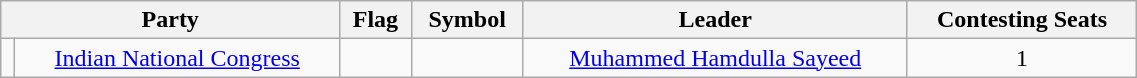<table class="wikitable" width="60%" style="text-align:center">
<tr>
<th colspan="2">Party</th>
<th>Flag</th>
<th>Symbol</th>
<th>Leader</th>
<th>Contesting Seats</th>
</tr>
<tr>
<td></td>
<td><a href='#'>Indian National Congress</a></td>
<td></td>
<td></td>
<td><a href='#'>Muhammed Hamdulla Sayeed</a></td>
<td>1</td>
</tr>
</table>
